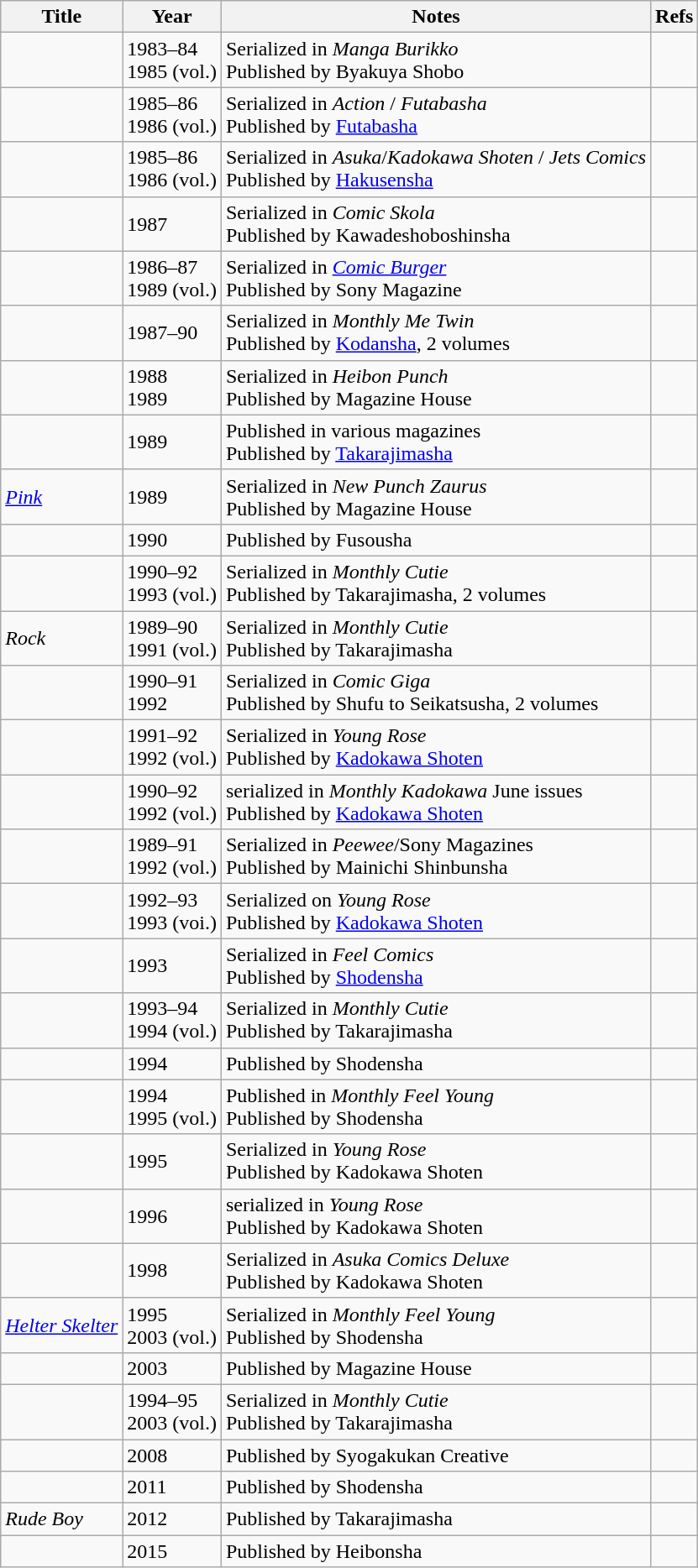<table class="wikitable sortable">
<tr>
<th>Title</th>
<th>Year</th>
<th>Notes</th>
<th>Refs</th>
</tr>
<tr>
<td></td>
<td>1983–84<br>1985 (vol.)  </td>
<td>Serialized in <em>Manga Burikko</em><br>Published by Byakuya Shobo</td>
<td></td>
</tr>
<tr>
<td></td>
<td>1985–86<br>1986 (vol.) </td>
<td>Serialized in <em>Action</em> / <em>Futabasha</em><br>Published by <a href='#'>Futabasha</a></td>
<td></td>
</tr>
<tr>
<td></td>
<td>1985–86<br>1986 (vol.) </td>
<td>Serialized in <em>Asuka</em>/<em>Kadokawa Shoten</em> / <em>Jets Comics</em><br>Published by <a href='#'>Hakusensha</a></td>
<td></td>
</tr>
<tr>
<td></td>
<td>1987</td>
<td>Serialized in <em>Comic Skola</em><br>Published by Kawadeshoboshinsha</td>
<td></td>
</tr>
<tr>
<td></td>
<td>1986–87<br>1989 (vol.) </td>
<td>Serialized in <em><a href='#'>Comic Burger</a></em><br>Published by Sony Magazine</td>
<td></td>
</tr>
<tr>
<td></td>
<td>1987–90 </td>
<td>Serialized in <em>Monthly Me Twin</em><br>Published by <a href='#'>Kodansha</a>, 2 volumes</td>
<td></td>
</tr>
<tr>
<td></td>
<td>1988<br>1989 </td>
<td>Serialized in <em>Heibon Punch</em><br>Published by Magazine House</td>
<td></td>
</tr>
<tr>
<td></td>
<td>1989 </td>
<td>Published in various magazines <br>Published by <a href='#'>Takarajimasha</a></td>
<td></td>
</tr>
<tr>
<td><a href='#'><em>Pink</em></a></td>
<td>1989</td>
<td>Serialized in <em>New Punch Zaurus</em><br>Published by Magazine House</td>
<td></td>
</tr>
<tr>
<td></td>
<td>1990</td>
<td>Published by Fusousha</td>
<td></td>
</tr>
<tr>
<td></td>
<td>1990–92<br>1993 (vol.)</td>
<td>Serialized in <em>Monthly Cutie</em><br>Published by Takarajimasha, 2 volumes</td>
<td></td>
</tr>
<tr>
<td><em>Rock</em></td>
<td>1989–90<br>1991 (vol.)</td>
<td>Serialized in <em>Monthly Cutie</em><br>Published by Takarajimasha</td>
<td></td>
</tr>
<tr>
<td></td>
<td>1990–91<br>1992</td>
<td>Serialized in <em>Comic Giga</em><br>Published by Shufu to Seikatsusha, 2 volumes</td>
<td></td>
</tr>
<tr>
<td></td>
<td>1991–92<br>1992 (vol.)</td>
<td>Serialized in <em>Young Rose</em><br>Published by <a href='#'>Kadokawa Shoten</a></td>
<td></td>
</tr>
<tr>
<td></td>
<td>1990–92<br>1992 (vol.)</td>
<td>serialized in <em>Monthly Kadokawa</em> June issues<br>Published by <a href='#'>Kadokawa Shoten</a></td>
<td></td>
</tr>
<tr>
<td></td>
<td>1989–91<br>1992 (vol.)</td>
<td>Serialized in <em>Peewee</em>/Sony Magazines<br>Published by Mainichi Shinbunsha</td>
<td></td>
</tr>
<tr>
<td></td>
<td>1992–93<br>1993 (voi.)</td>
<td>Serialized on <em>Young Rose</em><br>Published by <a href='#'>Kadokawa Shoten</a></td>
<td></td>
</tr>
<tr>
<td></td>
<td>1993 </td>
<td>Serialized in <em>Feel Comics</em><br>Published by <a href='#'>Shodensha</a></td>
<td></td>
</tr>
<tr>
<td></td>
<td>1993–94<br>1994 (vol.)</td>
<td>Serialized in <em>Monthly Cutie</em><br>Published by Takarajimasha</td>
<td></td>
</tr>
<tr>
<td></td>
<td>1994</td>
<td>Published by Shodensha</td>
<td></td>
</tr>
<tr>
<td></td>
<td>1994<br>1995 (vol.)</td>
<td>Published in <em>Monthly Feel Young</em><br>Published by Shodensha</td>
<td></td>
</tr>
<tr>
<td></td>
<td>1995</td>
<td>Serialized in <em>Young Rose</em><br>Published by Kadokawa Shoten</td>
<td></td>
</tr>
<tr>
<td></td>
<td>1996</td>
<td>serialized in <em>Young Rose</em><br>Published by Kadokawa Shoten</td>
<td></td>
</tr>
<tr>
<td></td>
<td>1998</td>
<td>Serialized in <em>Asuka Comics Deluxe</em><br>Published by Kadokawa Shoten</td>
<td></td>
</tr>
<tr>
<td><em><a href='#'>Helter Skelter</a></em></td>
<td>1995<br>2003 (vol.)</td>
<td>Serialized in <em>Monthly Feel Young</em><br>Published by Shodensha</td>
<td></td>
</tr>
<tr>
<td></td>
<td>2003</td>
<td>Published by Magazine House</td>
<td></td>
</tr>
<tr>
<td></td>
<td>1994–95<br>2003 (vol.)</td>
<td>Serialized in <em>Monthly Cutie</em><br>Published by Takarajimasha</td>
<td></td>
</tr>
<tr>
<td></td>
<td>2008</td>
<td>Published by Syogakukan Creative</td>
<td></td>
</tr>
<tr>
<td></td>
<td>2011</td>
<td>Published by Shodensha</td>
<td></td>
</tr>
<tr>
<td><em>Rude Boy</em></td>
<td>2012</td>
<td>Published by Takarajimasha</td>
<td></td>
</tr>
<tr>
<td></td>
<td>2015 </td>
<td>Published by Heibonsha</td>
<td></td>
</tr>
</table>
